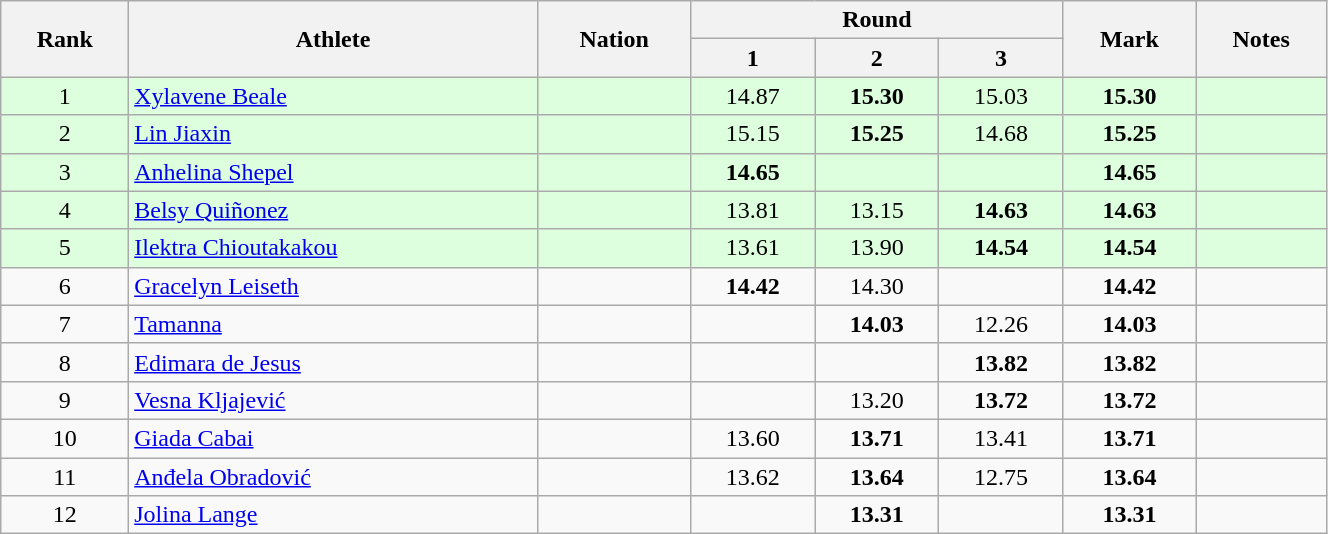<table class="wikitable sortable" style="text-align:center;width: 70%;">
<tr>
<th rowspan=2>Rank</th>
<th rowspan=2>Athlete</th>
<th rowspan=2>Nation</th>
<th colspan=3>Round</th>
<th rowspan=2>Mark</th>
<th rowspan=2>Notes</th>
</tr>
<tr>
<th>1</th>
<th>2</th>
<th>3</th>
</tr>
<tr bgcolor=ddffdd>
<td>1</td>
<td align=left><a href='#'>Xylavene Beale</a></td>
<td align=left></td>
<td>14.87</td>
<td><strong>15.30</strong></td>
<td>15.03</td>
<td><strong>15.30</strong></td>
<td></td>
</tr>
<tr bgcolor=ddffdd>
<td>2</td>
<td align=left><a href='#'>Lin Jiaxin</a></td>
<td align=left></td>
<td>15.15</td>
<td><strong>15.25</strong></td>
<td>14.68</td>
<td><strong>15.25</strong></td>
<td></td>
</tr>
<tr bgcolor=ddffdd>
<td>3</td>
<td align=left><a href='#'>Anhelina Shepel</a></td>
<td align=left></td>
<td><strong>14.65</strong></td>
<td></td>
<td></td>
<td><strong>14.65</strong></td>
<td></td>
</tr>
<tr bgcolor=ddffdd>
<td>4</td>
<td align=left><a href='#'>Belsy Quiñonez</a></td>
<td align=left></td>
<td>13.81</td>
<td>13.15</td>
<td><strong>14.63</strong></td>
<td><strong>14.63</strong></td>
<td></td>
</tr>
<tr bgcolor=ddffdd>
<td>5</td>
<td align=left><a href='#'>Ilektra Chioutakakou</a></td>
<td align=left></td>
<td>13.61</td>
<td>13.90</td>
<td><strong>14.54</strong></td>
<td><strong>14.54</strong></td>
<td></td>
</tr>
<tr>
<td>6</td>
<td align=left><a href='#'>Gracelyn Leiseth</a></td>
<td align=left></td>
<td><strong>14.42</strong></td>
<td>14.30</td>
<td></td>
<td><strong>14.42</strong></td>
<td></td>
</tr>
<tr>
<td>7</td>
<td align=left><a href='#'>Tamanna</a></td>
<td align=left></td>
<td></td>
<td><strong>14.03</strong></td>
<td>12.26</td>
<td><strong>14.03</strong></td>
<td></td>
</tr>
<tr>
<td>8</td>
<td align=left><a href='#'>Edimara de Jesus</a></td>
<td align=left></td>
<td></td>
<td></td>
<td><strong>13.82</strong></td>
<td><strong>13.82</strong></td>
<td></td>
</tr>
<tr>
<td>9</td>
<td align=left><a href='#'>Vesna Kljajević</a></td>
<td align=left></td>
<td></td>
<td>13.20</td>
<td><strong>13.72</strong></td>
<td><strong>13.72</strong></td>
<td></td>
</tr>
<tr>
<td>10</td>
<td align=left><a href='#'>Giada Cabai</a></td>
<td align=left></td>
<td>13.60</td>
<td><strong>13.71</strong></td>
<td>13.41</td>
<td><strong>13.71</strong></td>
<td></td>
</tr>
<tr>
<td>11</td>
<td align=left><a href='#'>Anđela Obradović</a></td>
<td align=left></td>
<td>13.62</td>
<td><strong>13.64</strong></td>
<td>12.75</td>
<td><strong>13.64</strong></td>
<td></td>
</tr>
<tr>
<td>12</td>
<td align=left><a href='#'>Jolina Lange</a></td>
<td align=left></td>
<td></td>
<td><strong>13.31</strong></td>
<td></td>
<td><strong>13.31</strong></td>
<td></td>
</tr>
</table>
